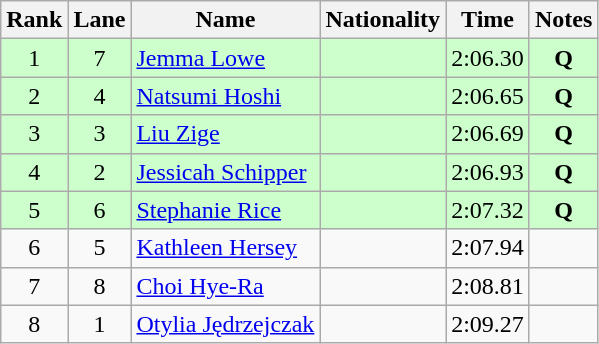<table class="wikitable sortable" style="text-align:center">
<tr>
<th>Rank</th>
<th>Lane</th>
<th>Name</th>
<th>Nationality</th>
<th>Time</th>
<th>Notes</th>
</tr>
<tr bgcolor=ccffcc>
<td>1</td>
<td>7</td>
<td align=left><a href='#'>Jemma Lowe</a></td>
<td align=left></td>
<td>2:06.30</td>
<td><strong>Q</strong></td>
</tr>
<tr bgcolor=ccffcc>
<td>2</td>
<td>4</td>
<td align=left><a href='#'>Natsumi Hoshi</a></td>
<td align=left></td>
<td>2:06.65</td>
<td><strong>Q</strong></td>
</tr>
<tr bgcolor=ccffcc>
<td>3</td>
<td>3</td>
<td align=left><a href='#'>Liu Zige</a></td>
<td align=left></td>
<td>2:06.69</td>
<td><strong>Q</strong></td>
</tr>
<tr bgcolor=ccffcc>
<td>4</td>
<td>2</td>
<td align=left><a href='#'>Jessicah Schipper</a></td>
<td align=left></td>
<td>2:06.93</td>
<td><strong>Q</strong></td>
</tr>
<tr bgcolor=ccffcc>
<td>5</td>
<td>6</td>
<td align=left><a href='#'>Stephanie Rice</a></td>
<td align=left></td>
<td>2:07.32</td>
<td><strong>Q</strong></td>
</tr>
<tr>
<td>6</td>
<td>5</td>
<td align=left><a href='#'>Kathleen Hersey</a></td>
<td align=left></td>
<td>2:07.94</td>
<td></td>
</tr>
<tr>
<td>7</td>
<td>8</td>
<td align=left><a href='#'>Choi Hye-Ra</a></td>
<td align=left></td>
<td>2:08.81</td>
<td></td>
</tr>
<tr>
<td>8</td>
<td>1</td>
<td align=left><a href='#'>Otylia Jędrzejczak</a></td>
<td align=left></td>
<td>2:09.27</td>
<td></td>
</tr>
</table>
